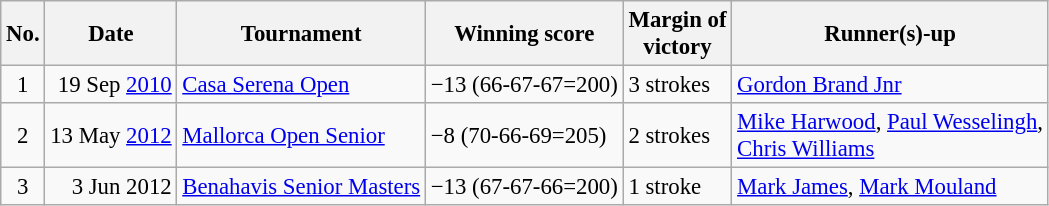<table class="wikitable" style="font-size:95%;">
<tr>
<th>No.</th>
<th>Date</th>
<th>Tournament</th>
<th>Winning score</th>
<th>Margin of<br>victory</th>
<th>Runner(s)-up</th>
</tr>
<tr>
<td align=center>1</td>
<td align=right>19 Sep <a href='#'>2010</a></td>
<td><a href='#'>Casa Serena Open</a></td>
<td>−13 (66-67-67=200)</td>
<td>3 strokes</td>
<td> <a href='#'>Gordon Brand Jnr</a></td>
</tr>
<tr>
<td align=center>2</td>
<td align=right>13 May <a href='#'>2012</a></td>
<td><a href='#'>Mallorca Open Senior</a></td>
<td>−8 (70-66-69=205)</td>
<td>2 strokes</td>
<td> <a href='#'>Mike Harwood</a>,  <a href='#'>Paul Wesselingh</a>,<br> <a href='#'>Chris Williams</a></td>
</tr>
<tr>
<td align=center>3</td>
<td align=right>3 Jun 2012</td>
<td><a href='#'>Benahavis Senior Masters</a></td>
<td>−13 (67-67-66=200)</td>
<td>1 stroke</td>
<td> <a href='#'>Mark James</a>,  <a href='#'>Mark Mouland</a></td>
</tr>
</table>
